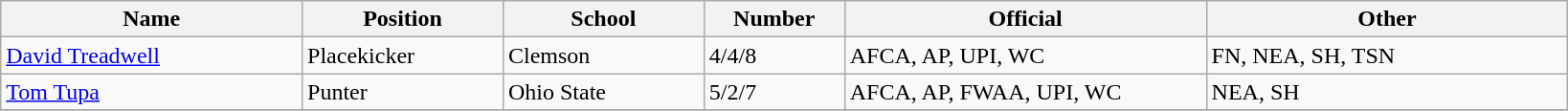<table class="wikitable sortable">
<tr>
<th bgcolor="#DDDDFF" width="15%">Name</th>
<th bgcolor="#DDDDFF" width="10%">Position</th>
<th bgcolor="#DDDDFF" width="10%">School</th>
<th bgcolor="#DDDDFF" width="7%">Number</th>
<th bgcolor="#DDDDFF" width="18%">Official</th>
<th bgcolor="#DDDDFF" width="18%">Other</th>
</tr>
<tr align="left">
<td><a href='#'>David Treadwell</a></td>
<td>Placekicker</td>
<td>Clemson</td>
<td>4/4/8</td>
<td>AFCA, AP, UPI, WC</td>
<td>FN, NEA, SH, TSN</td>
</tr>
<tr align="left">
<td><a href='#'>Tom Tupa</a></td>
<td>Punter</td>
<td>Ohio State</td>
<td>5/2/7</td>
<td>AFCA, AP, FWAA, UPI, WC</td>
<td>NEA, SH</td>
</tr>
<tr align="left">
</tr>
</table>
